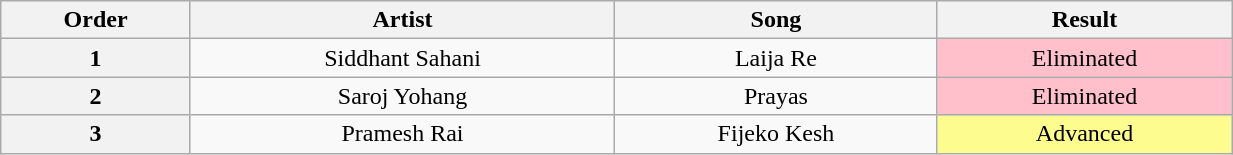<table class="wikitable" style="text-align: center; width:65%;">
<tr>
<th>Order</th>
<th>Artist</th>
<th>Song</th>
<th>Result</th>
</tr>
<tr>
<th>1</th>
<td>Siddhant Sahani</td>
<td>Laija Re</td>
<td style="background:pink">Eliminated</td>
</tr>
<tr>
<th>2</th>
<td>Saroj Yohang</td>
<td>Prayas</td>
<td style="background:pink">Eliminated</td>
</tr>
<tr>
<th>3</th>
<td>Pramesh Rai</td>
<td>Fijeko Kesh</td>
<td style="background:#fdfc8f">Advanced</td>
</tr>
</table>
